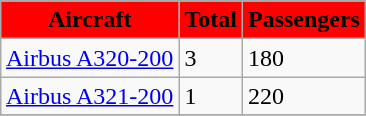<table class="wikitable" border="1" style="margin:auto;">
<tr>
<th style="background-color:red;"><span> Aircraft</span></th>
<th style="background-color:red;"><span> Total</span></th>
<th style="background-color:red;"><span> Passengers</span></th>
</tr>
<tr>
<td><a href='#'>Airbus A320-200</a></td>
<td>3</td>
<td>180</td>
</tr>
<tr>
<td><a href='#'>Airbus A321-200</a></td>
<td>1</td>
<td>220</td>
</tr>
<tr>
</tr>
</table>
